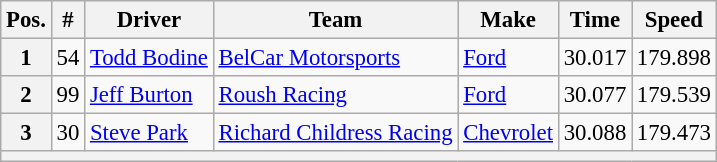<table class="wikitable" style="font-size:95%">
<tr>
<th>Pos.</th>
<th>#</th>
<th>Driver</th>
<th>Team</th>
<th>Make</th>
<th>Time</th>
<th>Speed</th>
</tr>
<tr>
<th>1</th>
<td>54</td>
<td><a href='#'>Todd Bodine</a></td>
<td><a href='#'>BelCar Motorsports</a></td>
<td><a href='#'>Ford</a></td>
<td>30.017</td>
<td>179.898</td>
</tr>
<tr>
<th>2</th>
<td>99</td>
<td><a href='#'>Jeff Burton</a></td>
<td><a href='#'>Roush Racing</a></td>
<td><a href='#'>Ford</a></td>
<td>30.077</td>
<td>179.539</td>
</tr>
<tr>
<th>3</th>
<td>30</td>
<td><a href='#'>Steve Park</a></td>
<td><a href='#'>Richard Childress Racing</a></td>
<td><a href='#'>Chevrolet</a></td>
<td>30.088</td>
<td>179.473</td>
</tr>
<tr>
<th colspan="7"></th>
</tr>
</table>
